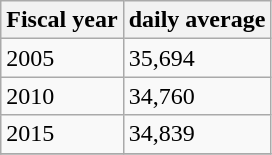<table class="wikitable">
<tr>
<th>Fiscal year</th>
<th>daily average</th>
</tr>
<tr>
<td>2005</td>
<td>35,694</td>
</tr>
<tr>
<td>2010</td>
<td>34,760</td>
</tr>
<tr>
<td>2015</td>
<td>34,839</td>
</tr>
<tr>
</tr>
</table>
